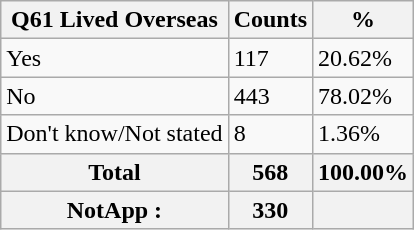<table class="wikitable sortable">
<tr>
<th>Q61 Lived Overseas</th>
<th>Counts</th>
<th>%</th>
</tr>
<tr>
<td>Yes</td>
<td>117</td>
<td>20.62%</td>
</tr>
<tr>
<td>No</td>
<td>443</td>
<td>78.02%</td>
</tr>
<tr>
<td>Don't know/Not stated</td>
<td>8</td>
<td>1.36%</td>
</tr>
<tr>
<th>Total</th>
<th>568</th>
<th>100.00%</th>
</tr>
<tr>
<th>NotApp :</th>
<th>330</th>
<th></th>
</tr>
</table>
